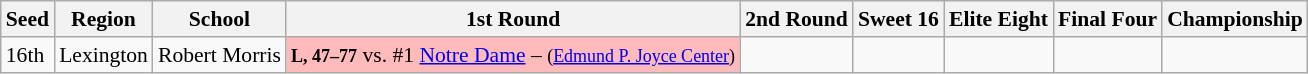<table class="sortable wikitable" style="white-space:nowrap; font-size:90%;">
<tr>
<th>Seed</th>
<th>Region</th>
<th>School</th>
<th>1st Round</th>
<th>2nd Round</th>
<th>Sweet 16</th>
<th>Elite Eight</th>
<th>Final Four</th>
<th>Championship</th>
</tr>
<tr>
<td>16th</td>
<td>Lexington</td>
<td>Robert Morris</td>
<td style="background:#fbb;"><small><strong>L, 47–77</strong></small> vs. #1 <a href='#'>Notre Dame</a> – <small>(<a href='#'>Edmund P. Joyce Center</a>)</small></td>
<td></td>
<td></td>
<td></td>
<td></td>
<td></td>
</tr>
</table>
